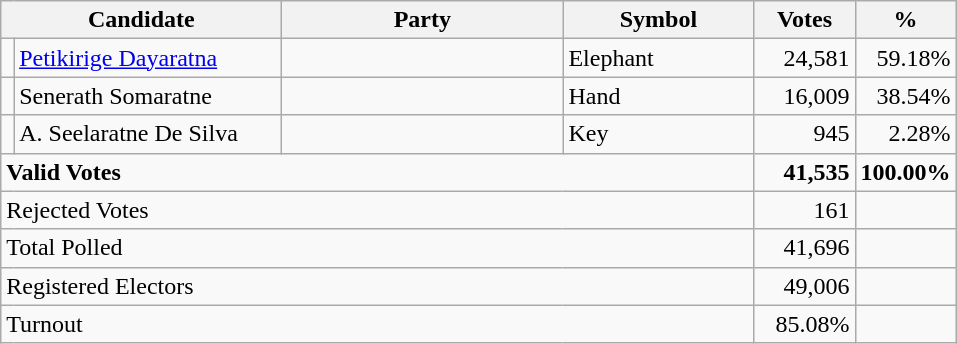<table class="wikitable" border="1" style="text-align:right;">
<tr>
<th align=left colspan=2 width="180">Candidate</th>
<th align=left width="180">Party</th>
<th align=left width="120">Symbol</th>
<th align=left width="60">Votes</th>
<th align=left width="60">%</th>
</tr>
<tr>
<td></td>
<td align=left><a href='#'>Petikirige Dayaratna</a></td>
<td></td>
<td align=left>Elephant</td>
<td>24,581</td>
<td>59.18%</td>
</tr>
<tr>
<td></td>
<td align=left>Senerath Somaratne</td>
<td></td>
<td align=left>Hand</td>
<td>16,009</td>
<td>38.54%</td>
</tr>
<tr>
<td></td>
<td align=left>A. Seelaratne De Silva</td>
<td></td>
<td align=left>Key</td>
<td>945</td>
<td>2.28%</td>
</tr>
<tr>
<td align=left colspan=4><strong>Valid Votes</strong></td>
<td><strong>41,535</strong></td>
<td><strong>100.00%</strong></td>
</tr>
<tr>
<td align=left colspan=4>Rejected Votes</td>
<td>161</td>
<td></td>
</tr>
<tr>
<td align=left colspan=4>Total Polled</td>
<td>41,696</td>
<td></td>
</tr>
<tr>
<td align=left colspan=4>Registered Electors</td>
<td>49,006</td>
<td></td>
</tr>
<tr>
<td align=left colspan=4>Turnout</td>
<td>85.08%</td>
</tr>
</table>
